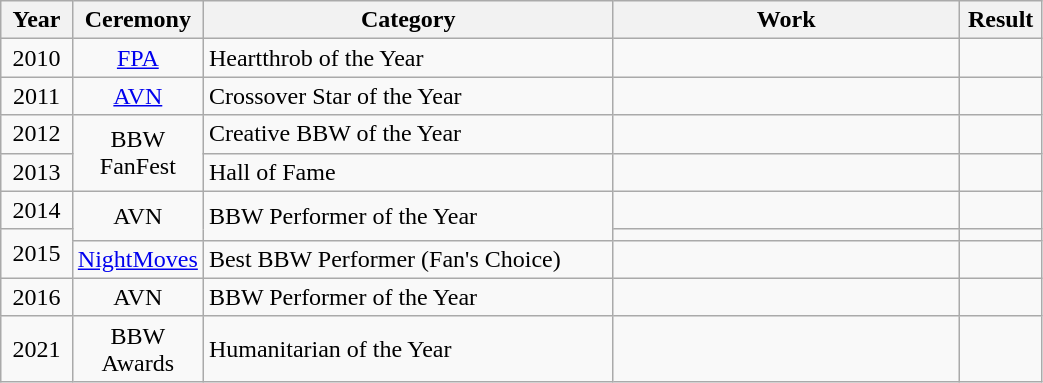<table class="wikitable" style="width:55%;">
<tr>
<th width="7%">Year</th>
<th width="7%">Ceremony</th>
<th width="42%">Category</th>
<th width="36%">Work</th>
<th width="8%">Result</th>
</tr>
<tr>
<td align=center>2010</td>
<td align=center><a href='#'>FPA</a></td>
<td>Heartthrob of the Year</td>
<td></td>
<td></td>
</tr>
<tr>
<td align=center>2011</td>
<td align=center><a href='#'>AVN</a></td>
<td>Crossover Star of the Year</td>
<td></td>
<td></td>
</tr>
<tr>
<td align=center>2012</td>
<td rowspan="2" style="text-align:center;">BBW FanFest</td>
<td>Creative BBW of the Year</td>
<td></td>
<td></td>
</tr>
<tr>
<td align=center>2013</td>
<td>Hall of Fame</td>
<td></td>
<td></td>
</tr>
<tr>
<td align=center>2014</td>
<td align=center rowspan=2>AVN</td>
<td rowspan=2>BBW Performer of the Year</td>
<td></td>
<td></td>
</tr>
<tr>
<td align=center rowspan=2>2015</td>
<td></td>
<td></td>
</tr>
<tr>
<td align=center><a href='#'>NightMoves</a></td>
<td>Best BBW Performer (Fan's Choice)</td>
<td></td>
<td></td>
</tr>
<tr>
<td align=center>2016</td>
<td align=center>AVN</td>
<td>BBW Performer of the Year</td>
<td></td>
<td></td>
</tr>
<tr>
<td align=center>2021</td>
<td align=center>BBW Awards</td>
<td>Humanitarian of the Year</td>
<td></td>
<td></td>
</tr>
</table>
